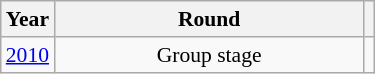<table class="wikitable" style="text-align: center; font-size:90%">
<tr>
<th>Year</th>
<th style="width:200px">Round</th>
<th></th>
</tr>
<tr>
<td><a href='#'>2010</a></td>
<td>Group stage</td>
<td></td>
</tr>
</table>
